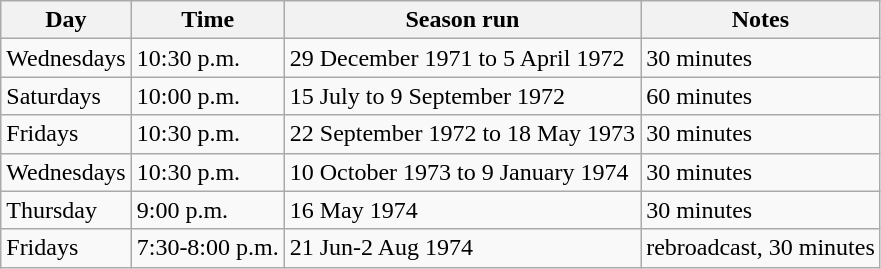<table class="wikitable">
<tr>
<th>Day</th>
<th>Time</th>
<th>Season run</th>
<th>Notes</th>
</tr>
<tr>
<td>Wednesdays</td>
<td>10:30 p.m.</td>
<td>29 December 1971 to 5 April 1972</td>
<td>30 minutes</td>
</tr>
<tr>
<td>Saturdays</td>
<td>10:00 p.m.</td>
<td>15 July to 9 September 1972</td>
<td>60 minutes</td>
</tr>
<tr>
<td>Fridays</td>
<td>10:30 p.m.</td>
<td>22 September 1972 to 18 May 1973</td>
<td>30 minutes</td>
</tr>
<tr>
<td>Wednesdays</td>
<td>10:30 p.m.</td>
<td>10 October 1973 to 9 January 1974</td>
<td>30 minutes</td>
</tr>
<tr>
<td>Thursday</td>
<td>9:00 p.m.</td>
<td>16 May 1974</td>
<td>30 minutes</td>
</tr>
<tr>
<td>Fridays</td>
<td>7:30-8:00 p.m.</td>
<td>21 Jun-2 Aug 1974</td>
<td>rebroadcast, 30 minutes</td>
</tr>
</table>
